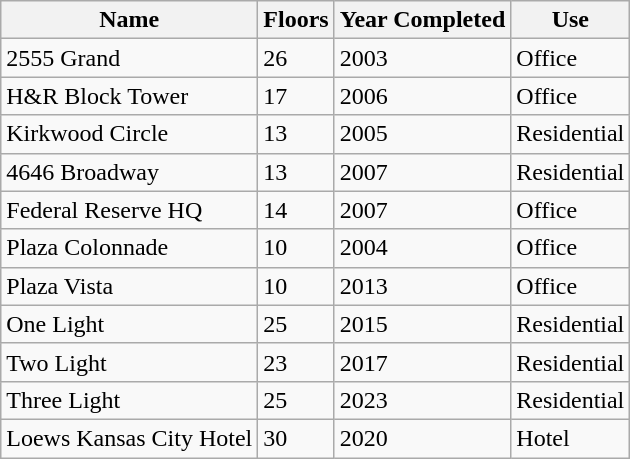<table class="wikitable">
<tr>
<th>Name</th>
<th>Floors</th>
<th>Year Completed</th>
<th>Use</th>
</tr>
<tr>
<td>2555 Grand</td>
<td>26</td>
<td>2003</td>
<td>Office</td>
</tr>
<tr>
<td>H&R Block Tower</td>
<td>17</td>
<td>2006</td>
<td>Office</td>
</tr>
<tr>
<td>Kirkwood Circle</td>
<td>13</td>
<td>2005</td>
<td>Residential</td>
</tr>
<tr>
<td>4646 Broadway</td>
<td>13</td>
<td>2007</td>
<td>Residential</td>
</tr>
<tr>
<td>Federal Reserve HQ</td>
<td>14</td>
<td>2007</td>
<td>Office</td>
</tr>
<tr>
<td>Plaza Colonnade</td>
<td>10</td>
<td>2004</td>
<td>Office</td>
</tr>
<tr>
<td>Plaza Vista</td>
<td>10</td>
<td>2013</td>
<td>Office</td>
</tr>
<tr>
<td>One Light</td>
<td>25</td>
<td>2015</td>
<td>Residential</td>
</tr>
<tr>
<td>Two Light</td>
<td>23</td>
<td>2017</td>
<td>Residential</td>
</tr>
<tr>
<td>Three Light</td>
<td>25</td>
<td>2023</td>
<td>Residential</td>
</tr>
<tr>
<td>Loews Kansas City Hotel</td>
<td>30</td>
<td>2020</td>
<td>Hotel</td>
</tr>
</table>
